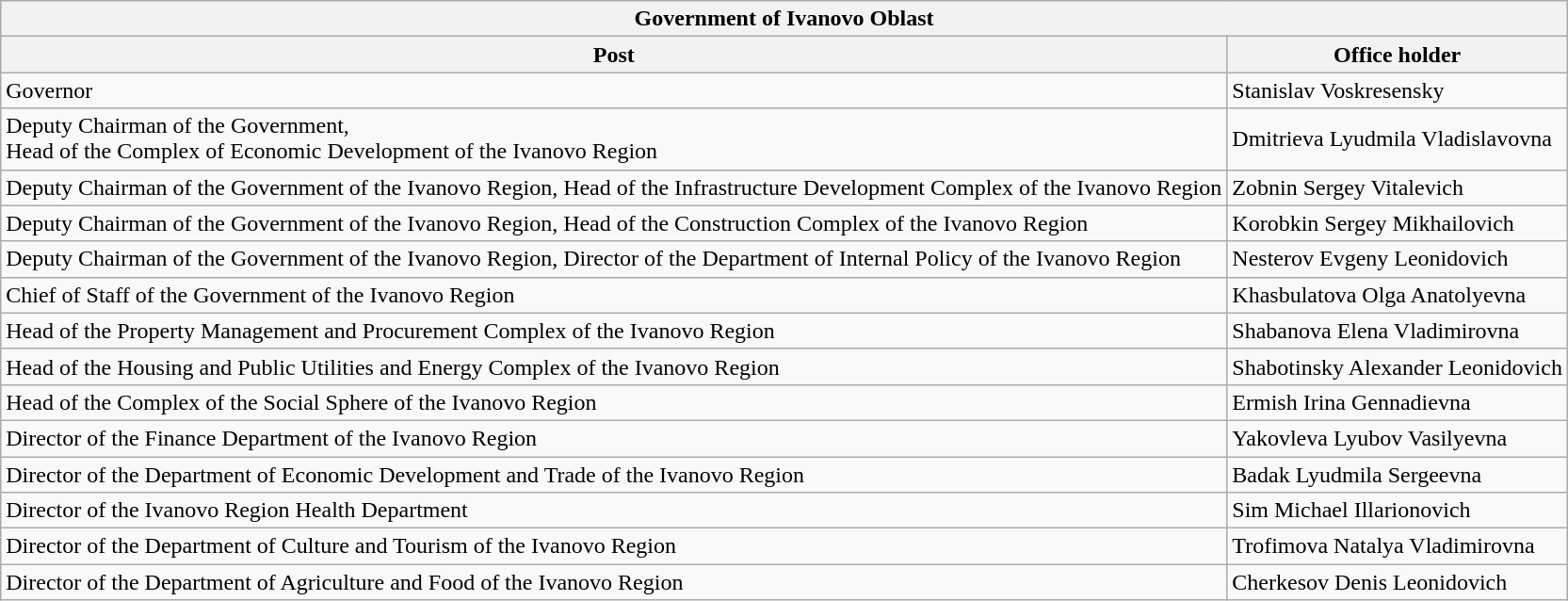<table class="wikitable">
<tr>
<th colspan="2"> Government of Ivanovo Oblast</th>
</tr>
<tr>
<th>Post</th>
<th>Office holder</th>
</tr>
<tr>
<td>Governor</td>
<td>Stanislav Voskresensky</td>
</tr>
<tr>
<td>Deputy Chairman of the Government,<br>Head of the Complex of Economic Development of the Ivanovo Region</td>
<td>Dmitrieva Lyudmila Vladislavovna</td>
</tr>
<tr>
<td>Deputy Chairman of the Government of the Ivanovo Region, Head of the Infrastructure Development Complex of the Ivanovo Region</td>
<td>Zobnin Sergey Vitalevich</td>
</tr>
<tr>
<td>Deputy Chairman of the Government of the Ivanovo Region, Head of the Construction Complex of the Ivanovo Region</td>
<td>Korobkin Sergey Mikhailovich</td>
</tr>
<tr>
<td>Deputy Chairman of the Government of the Ivanovo Region, Director of the Department of Internal Policy of the Ivanovo Region</td>
<td>Nesterov Evgeny Leonidovich</td>
</tr>
<tr>
<td>Chief of Staff of the Government of the Ivanovo Region</td>
<td>Khasbulatova Olga Anatolyevna</td>
</tr>
<tr>
<td>Head of the Property Management and Procurement Complex of the Ivanovo Region</td>
<td>Shabanova Elena Vladimirovna</td>
</tr>
<tr>
<td>Head of the Housing and Public Utilities and Energy Complex of the Ivanovo Region</td>
<td>Shabotinsky Alexander Leonidovich</td>
</tr>
<tr>
<td>Head of the Complex of the Social Sphere of the Ivanovo Region</td>
<td>Ermish Irina Gennadievna</td>
</tr>
<tr>
<td>Director of the Finance Department of the Ivanovo Region</td>
<td>Yakovleva Lyubov Vasilyevna</td>
</tr>
<tr>
<td>Director of the Department of Economic Development and Trade of the Ivanovo Region</td>
<td>Badak Lyudmila Sergeevna</td>
</tr>
<tr>
<td>Director of the Ivanovo Region Health Department</td>
<td>Sim Michael Illarionovich</td>
</tr>
<tr>
<td>Director of the Department of Culture and Tourism of the Ivanovo Region</td>
<td>Trofimova Natalya Vladimirovna</td>
</tr>
<tr>
<td>Director of the Department of Agriculture and Food of the Ivanovo Region</td>
<td>Cherkesov Denis Leonidovich</td>
</tr>
</table>
